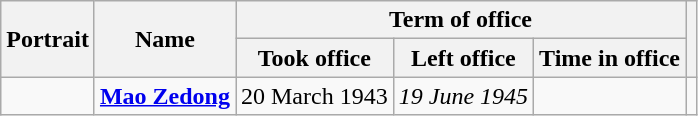<table class="wikitable" style="text-align:center">
<tr>
<th rowspan=2>Portrait</th>
<th rowspan=2>Name<br></th>
<th colspan=3>Term of office</th>
<th rowspan=2></th>
</tr>
<tr>
<th>Took office</th>
<th>Left office</th>
<th>Time in office</th>
</tr>
<tr>
<td></td>
<td><strong><a href='#'>Mao Zedong</a></strong><br></td>
<td>20 March 1943</td>
<td><em>19 June 1945</em></td>
<td></td>
<td></td>
</tr>
</table>
